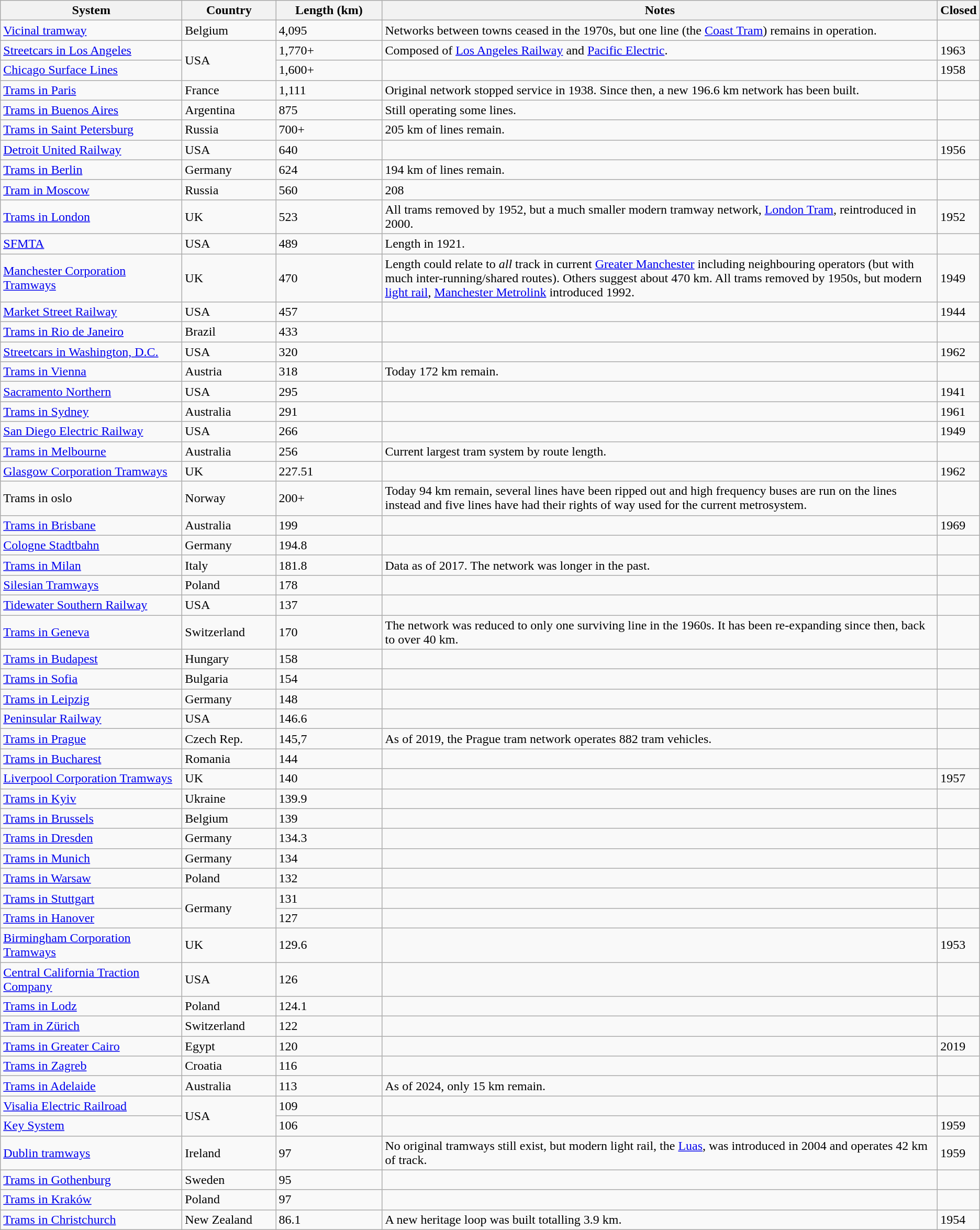<table class="wikitable sortable">
<tr>
<th style="width: 14em;">System</th>
<th style="width: 7em;">Country</th>
<th style="width: 8em;">Length (km)</th>
<th>Notes</th>
<th>Closed</th>
</tr>
<tr>
<td><a href='#'>Vicinal tramway</a></td>
<td>Belgium</td>
<td>4,095</td>
<td>Networks between towns ceased in the 1970s, but one line (the <a href='#'>Coast Tram</a>) remains in operation.</td>
<td></td>
</tr>
<tr>
<td><a href='#'>Streetcars in Los Angeles</a></td>
<td rowspan="2">USA</td>
<td>1,770+</td>
<td>Composed of <a href='#'>Los Angeles Railway</a> and <a href='#'>Pacific Electric</a>.</td>
<td>1963</td>
</tr>
<tr>
<td><a href='#'>Chicago Surface Lines</a></td>
<td>1,600+</td>
<td></td>
<td>1958</td>
</tr>
<tr>
<td><a href='#'>Trams in Paris</a></td>
<td>France</td>
<td>1,111</td>
<td>Original network stopped service in 1938. Since then, a new 196.6 km network has been built.</td>
<td></td>
</tr>
<tr>
<td><a href='#'>Trams in Buenos Aires</a></td>
<td>Argentina</td>
<td>875</td>
<td>Still operating some lines.</td>
<td></td>
</tr>
<tr>
<td><a href='#'>Trams in Saint Petersburg</a></td>
<td>Russia</td>
<td>700+</td>
<td>205 km of lines remain.</td>
<td></td>
</tr>
<tr>
<td><a href='#'>Detroit United Railway</a></td>
<td>USA</td>
<td>640</td>
<td></td>
<td>1956</td>
</tr>
<tr>
<td><a href='#'>Trams in Berlin</a></td>
<td>Germany</td>
<td>624</td>
<td>194 km of lines remain.</td>
<td></td>
</tr>
<tr>
<td><a href='#'>Tram in Moscow</a></td>
<td>Russia</td>
<td>560</td>
<td>208</td>
<td></td>
</tr>
<tr>
<td><a href='#'>Trams in London</a></td>
<td>UK</td>
<td>523</td>
<td>All trams removed by 1952, but a much smaller modern tramway network, <a href='#'>London Tram</a>, reintroduced in 2000.</td>
<td>1952</td>
</tr>
<tr>
<td><a href='#'>SFMTA</a></td>
<td>USA</td>
<td>489</td>
<td>Length in 1921.</td>
<td></td>
</tr>
<tr>
<td><a href='#'>Manchester Corporation Tramways</a></td>
<td>UK</td>
<td>470</td>
<td>Length could relate to <em>all</em> track in current <a href='#'>Greater Manchester</a> including neighbouring operators (but with much inter-running/shared routes). Others suggest about 470 km. All trams removed by 1950s, but modern <a href='#'>light rail</a>, <a href='#'>Manchester Metrolink</a> introduced 1992.</td>
<td>1949</td>
</tr>
<tr>
<td><a href='#'>Market Street Railway</a></td>
<td>USA</td>
<td>457</td>
<td></td>
<td>1944</td>
</tr>
<tr>
<td><a href='#'>Trams in Rio de Janeiro</a></td>
<td>Brazil</td>
<td>433</td>
<td></td>
<td></td>
</tr>
<tr>
<td><a href='#'>Streetcars in Washington, D.C.</a></td>
<td>USA</td>
<td>320</td>
<td></td>
<td>1962</td>
</tr>
<tr>
<td><a href='#'>Trams in Vienna</a></td>
<td>Austria</td>
<td>318</td>
<td>Today 172 km remain.</td>
<td></td>
</tr>
<tr>
<td><a href='#'>Sacramento Northern</a></td>
<td>USA</td>
<td>295</td>
<td></td>
<td>1941</td>
</tr>
<tr>
<td><a href='#'>Trams in Sydney</a></td>
<td>Australia</td>
<td>291</td>
<td></td>
<td>1961</td>
</tr>
<tr>
<td><a href='#'>San Diego Electric Railway</a></td>
<td>USA</td>
<td>266</td>
<td></td>
<td>1949</td>
</tr>
<tr>
<td><a href='#'>Trams in Melbourne</a></td>
<td>Australia</td>
<td>256</td>
<td>Current largest tram system by route length.</td>
<td></td>
</tr>
<tr>
<td><a href='#'>Glasgow Corporation Tramways</a></td>
<td>UK</td>
<td>227.51</td>
<td></td>
<td>1962</td>
</tr>
<tr>
<td>Trams in oslo</td>
<td>Norway</td>
<td>200+</td>
<td>Today 94 km remain, several lines have been ripped out and high frequency buses are run on the lines instead and five lines have had their rights of way used for the current metrosystem.</td>
<td></td>
</tr>
<tr>
<td><a href='#'>Trams in Brisbane</a></td>
<td>Australia</td>
<td>199</td>
<td></td>
<td>1969</td>
</tr>
<tr>
<td><a href='#'>Cologne Stadtbahn</a></td>
<td>Germany</td>
<td>194.8</td>
<td></td>
<td></td>
</tr>
<tr>
<td><a href='#'>Trams in Milan</a></td>
<td>Italy</td>
<td>181.8</td>
<td>Data as of 2017. The network was longer in the past.</td>
<td></td>
</tr>
<tr>
<td><a href='#'>Silesian Tramways</a></td>
<td>Poland</td>
<td>178</td>
<td></td>
<td></td>
</tr>
<tr>
<td><a href='#'>Tidewater Southern Railway</a></td>
<td>USA</td>
<td>137</td>
<td></td>
<td></td>
</tr>
<tr>
<td><a href='#'>Trams in Geneva</a></td>
<td>Switzerland</td>
<td>170</td>
<td>The network was reduced to only one surviving line in the 1960s. It has been re-expanding since then, back to over 40 km.</td>
<td></td>
</tr>
<tr>
<td><a href='#'>Trams in Budapest</a></td>
<td>Hungary</td>
<td>158</td>
<td></td>
<td></td>
</tr>
<tr>
<td><a href='#'>Trams in Sofia</a></td>
<td>Bulgaria</td>
<td>154</td>
<td></td>
<td></td>
</tr>
<tr>
<td><a href='#'>Trams in Leipzig</a></td>
<td>Germany</td>
<td>148</td>
<td></td>
<td></td>
</tr>
<tr>
<td><a href='#'>Peninsular Railway</a></td>
<td>USA</td>
<td>146.6</td>
<td></td>
<td></td>
</tr>
<tr>
<td><a href='#'>Trams in Prague</a></td>
<td>Czech Rep.</td>
<td>145,7</td>
<td>As of 2019, the Prague tram network operates 882 tram vehicles.</td>
<td></td>
</tr>
<tr>
<td><a href='#'>Trams in Bucharest</a></td>
<td>Romania</td>
<td>144</td>
<td></td>
<td></td>
</tr>
<tr>
<td><a href='#'>Liverpool Corporation Tramways</a></td>
<td>UK</td>
<td>140</td>
<td></td>
<td>1957</td>
</tr>
<tr>
<td><a href='#'>Trams in Kyiv</a></td>
<td>Ukraine</td>
<td>139.9</td>
<td></td>
<td></td>
</tr>
<tr>
<td><a href='#'>Trams in Brussels</a></td>
<td>Belgium</td>
<td>139</td>
<td></td>
<td></td>
</tr>
<tr>
<td><a href='#'>Trams in Dresden</a></td>
<td>Germany</td>
<td>134.3</td>
<td></td>
<td></td>
</tr>
<tr>
<td><a href='#'>Trams in Munich</a></td>
<td>Germany</td>
<td>134</td>
<td></td>
<td></td>
</tr>
<tr>
<td><a href='#'>Trams in Warsaw</a></td>
<td>Poland</td>
<td>132</td>
<td></td>
<td></td>
</tr>
<tr>
<td><a href='#'>Trams in Stuttgart</a></td>
<td rowspan="2">Germany</td>
<td>131</td>
<td></td>
<td></td>
</tr>
<tr>
<td><a href='#'>Trams in Hanover</a></td>
<td>127</td>
<td></td>
<td></td>
</tr>
<tr>
<td><a href='#'>Birmingham Corporation Tramways</a></td>
<td>UK</td>
<td>129.6</td>
<td></td>
<td>1953</td>
</tr>
<tr>
<td><a href='#'>Central California Traction Company</a></td>
<td>USA</td>
<td>126</td>
<td></td>
<td></td>
</tr>
<tr>
<td><a href='#'>Trams in Lodz</a></td>
<td>Poland</td>
<td>124.1</td>
<td></td>
<td></td>
</tr>
<tr>
<td><a href='#'>Tram in Zürich</a></td>
<td>Switzerland</td>
<td>122</td>
<td></td>
<td></td>
</tr>
<tr>
<td><a href='#'>Trams in Greater Cairo</a></td>
<td>Egypt</td>
<td>120</td>
<td></td>
<td>2019</td>
</tr>
<tr>
<td><a href='#'>Trams in Zagreb</a></td>
<td>Croatia</td>
<td>116</td>
<td></td>
<td></td>
</tr>
<tr>
<td><a href='#'>Trams in Adelaide</a></td>
<td>Australia</td>
<td>113</td>
<td>As of 2024, only 15 km remain.</td>
<td></td>
</tr>
<tr>
<td><a href='#'>Visalia Electric Railroad</a></td>
<td rowspan="2">USA</td>
<td>109</td>
<td></td>
<td></td>
</tr>
<tr>
<td><a href='#'>Key System</a></td>
<td>106</td>
<td></td>
<td>1959</td>
</tr>
<tr>
<td><a href='#'>Dublin tramways</a></td>
<td>Ireland</td>
<td>97</td>
<td>No original tramways still exist, but modern light rail, the <a href='#'>Luas</a>, was introduced in 2004 and operates 42 km of track.</td>
<td>1959</td>
</tr>
<tr>
<td><a href='#'>Trams in Gothenburg</a></td>
<td>Sweden</td>
<td>95</td>
<td></td>
<td></td>
</tr>
<tr>
<td><a href='#'>Trams in Kraków</a></td>
<td>Poland</td>
<td>97</td>
<td></td>
<td></td>
</tr>
<tr>
<td><a href='#'>Trams in Christchurch</a></td>
<td>New Zealand</td>
<td>86.1</td>
<td>A new heritage loop was built totalling 3.9 km.</td>
<td>1954</td>
</tr>
</table>
